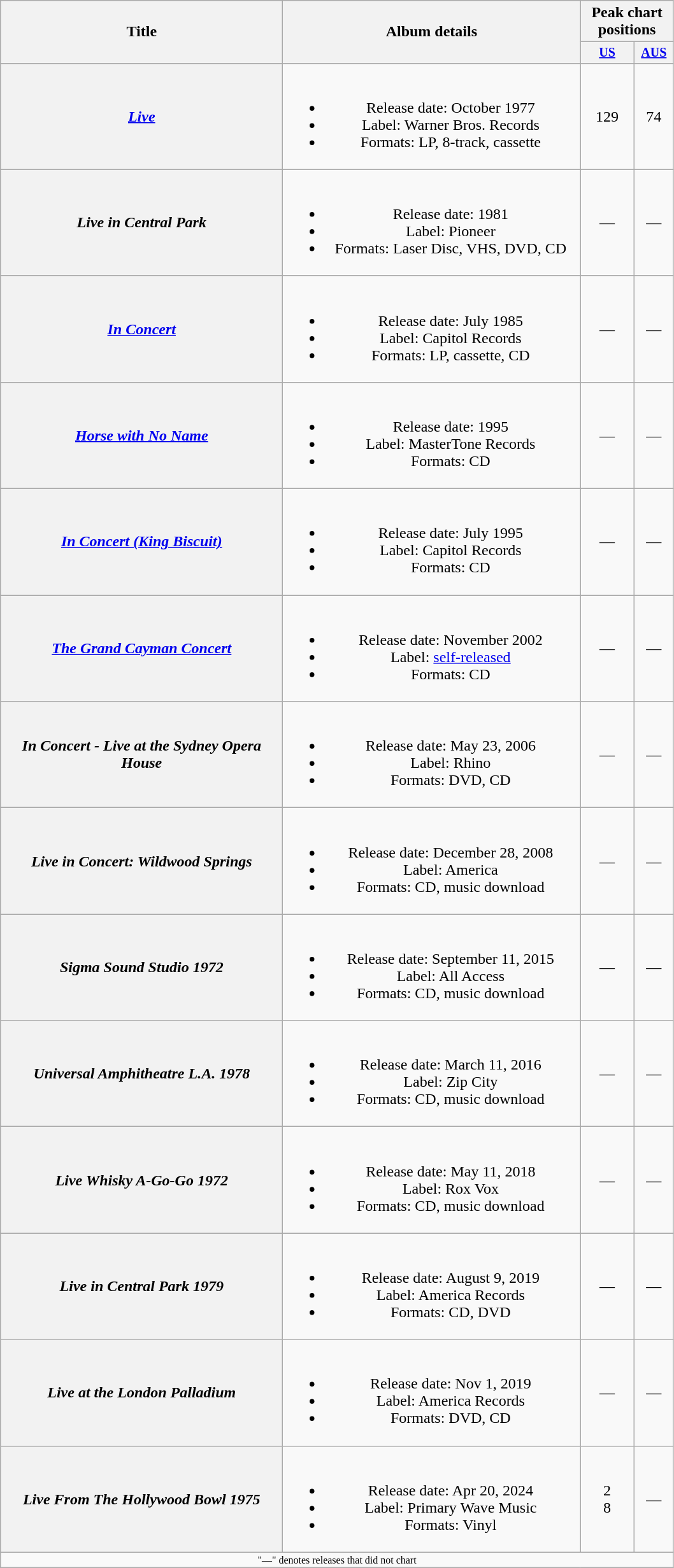<table class="wikitable plainrowheaders" style="text-align:center;">
<tr>
<th rowspan="2" style="width:18em;">Title</th>
<th rowspan="2" style="width:19em;">Album details</th>
<th colspan="2">Peak chart positions</th>
</tr>
<tr style="font-size:smaller;">
<th width="50"><a href='#'>US</a><br></th>
<th width="35"><a href='#'>AUS</a><br></th>
</tr>
<tr>
<th scope="row"><em><a href='#'>Live</a></em></th>
<td><br><ul><li>Release date: October 1977</li><li>Label: Warner Bros. Records</li><li>Formats: LP, 8-track, cassette</li></ul></td>
<td>129</td>
<td>74</td>
</tr>
<tr>
<th scope="row"><em>Live in Central Park</em></th>
<td><br><ul><li>Release date: 1981</li><li>Label: Pioneer</li><li>Formats: Laser Disc, VHS, DVD, CD</li></ul></td>
<td>—</td>
<td>—</td>
</tr>
<tr>
<th scope="row"><em><a href='#'>In Concert</a></em></th>
<td><br><ul><li>Release date: July 1985</li><li>Label: Capitol Records</li><li>Formats: LP, cassette, CD</li></ul></td>
<td>—</td>
<td>—</td>
</tr>
<tr>
<th scope="row"><em><a href='#'>Horse with No Name</a></em></th>
<td><br><ul><li>Release date: 1995</li><li>Label: MasterTone Records</li><li>Formats: CD</li></ul></td>
<td>—</td>
<td>—</td>
</tr>
<tr>
<th scope="row"><em><a href='#'>In Concert (King Biscuit)</a></em></th>
<td><br><ul><li>Release date: July 1995</li><li>Label: Capitol Records</li><li>Formats: CD</li></ul></td>
<td>—</td>
<td>—</td>
</tr>
<tr>
<th scope="row"><em><a href='#'>The Grand Cayman Concert</a></em></th>
<td><br><ul><li>Release date: November 2002</li><li>Label: <a href='#'>self-released</a></li><li>Formats: CD</li></ul></td>
<td>—</td>
<td>—</td>
</tr>
<tr>
<th scope="row"><em>In Concert - Live at the Sydney Opera House</em></th>
<td><br><ul><li>Release date: May 23, 2006</li><li>Label: Rhino</li><li>Formats: DVD, CD</li></ul></td>
<td>—</td>
<td>—</td>
</tr>
<tr>
<th scope="row"><em>Live in Concert: Wildwood Springs</em></th>
<td><br><ul><li>Release date: December 28, 2008</li><li>Label: America</li><li>Formats: CD, music download</li></ul></td>
<td>—</td>
<td>—</td>
</tr>
<tr>
<th scope="row"><em>Sigma Sound Studio 1972</em></th>
<td><br><ul><li>Release date: September 11, 2015</li><li>Label: All Access</li><li>Formats: CD, music download</li></ul></td>
<td>—</td>
<td>—</td>
</tr>
<tr>
<th scope="row"><em>Universal Amphitheatre L.A. 1978</em></th>
<td><br><ul><li>Release date: March 11, 2016</li><li>Label: Zip City</li><li>Formats: CD, music download</li></ul></td>
<td>—</td>
<td>—</td>
</tr>
<tr>
<th scope="row"><em>Live Whisky A-Go-Go 1972</em></th>
<td><br><ul><li>Release date: May 11, 2018</li><li>Label: Rox Vox</li><li>Formats: CD, music download</li></ul></td>
<td>—</td>
<td>—</td>
</tr>
<tr>
<th scope="row"><em>Live in Central Park 1979</em></th>
<td><br><ul><li>Release date: August 9, 2019</li><li>Label: America Records</li><li>Formats: CD, DVD</li></ul></td>
<td>—</td>
<td>—</td>
</tr>
<tr>
<th scope="row"><em>Live at the London Palladium</em></th>
<td><br><ul><li>Release date: Nov 1, 2019</li><li>Label: America Records</li><li>Formats: DVD, CD</li></ul></td>
<td>—</td>
<td>—</td>
</tr>
<tr>
<th scope="row"><em>Live From The Hollywood Bowl 1975</em></th>
<td><br><ul><li>Release date: Apr 20, 2024</li><li>Label: Primary Wave Music</li><li>Formats: Vinyl</li></ul></td>
<td>2<br>8</td>
<td>—</td>
</tr>
<tr>
<td colspan="10" style="font-size:8pt">"—" denotes releases that did not chart</td>
</tr>
</table>
